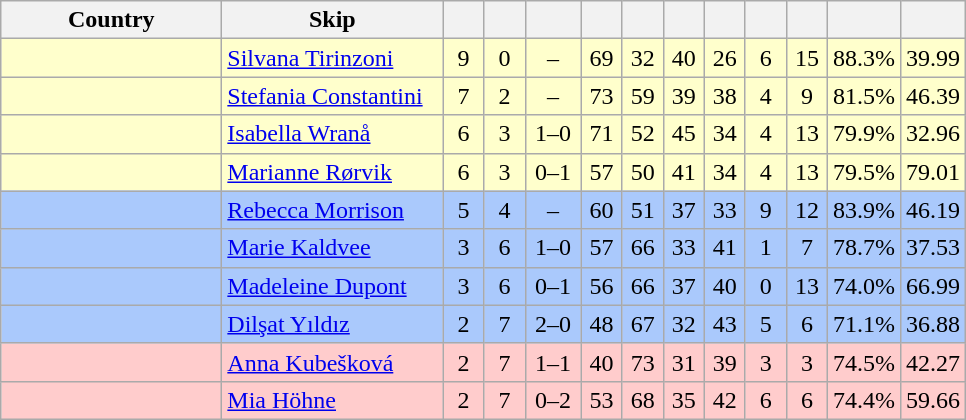<table class=wikitable style="text-align:center;">
<tr>
<th width=140>Country</th>
<th width=140>Skip</th>
<th width=20></th>
<th width=20></th>
<th width=30></th>
<th width=20></th>
<th width=20></th>
<th width=20></th>
<th width=20></th>
<th width=20></th>
<th width=20></th>
<th width=20></th>
<th width=20></th>
</tr>
<tr bgcolor=#ffffcc>
<td style="text-align:left;"></td>
<td style="text-align:left;"><a href='#'>Silvana Tirinzoni</a></td>
<td>9</td>
<td>0</td>
<td>–</td>
<td>69</td>
<td>32</td>
<td>40</td>
<td>26</td>
<td>6</td>
<td>15</td>
<td>88.3%</td>
<td>39.99</td>
</tr>
<tr bgcolor=#ffffcc>
<td style="text-align:left;"></td>
<td style="text-align:left;"><a href='#'>Stefania Constantini</a></td>
<td>7</td>
<td>2</td>
<td>–</td>
<td>73</td>
<td>59</td>
<td>39</td>
<td>38</td>
<td>4</td>
<td>9</td>
<td>81.5%</td>
<td>46.39</td>
</tr>
<tr bgcolor=#ffffcc>
<td style="text-align:left;"></td>
<td style="text-align:left;"><a href='#'>Isabella Wranå</a></td>
<td>6</td>
<td>3</td>
<td>1–0</td>
<td>71</td>
<td>52</td>
<td>45</td>
<td>34</td>
<td>4</td>
<td>13</td>
<td>79.9%</td>
<td>32.96</td>
</tr>
<tr bgcolor=#ffffcc>
<td style="text-align:left;"></td>
<td style="text-align:left;"><a href='#'>Marianne Rørvik</a></td>
<td>6</td>
<td>3</td>
<td>0–1</td>
<td>57</td>
<td>50</td>
<td>41</td>
<td>34</td>
<td>4</td>
<td>13</td>
<td>79.5%</td>
<td>79.01</td>
</tr>
<tr bgcolor=#aac9fc>
<td style="text-align:left;"></td>
<td style="text-align:left;"><a href='#'>Rebecca Morrison</a></td>
<td>5</td>
<td>4</td>
<td>–</td>
<td>60</td>
<td>51</td>
<td>37</td>
<td>33</td>
<td>9</td>
<td>12</td>
<td>83.9%</td>
<td>46.19</td>
</tr>
<tr bgcolor=#aac9fc>
<td style="text-align:left;"></td>
<td style="text-align:left;"><a href='#'>Marie Kaldvee</a></td>
<td>3</td>
<td>6</td>
<td>1–0</td>
<td>57</td>
<td>66</td>
<td>33</td>
<td>41</td>
<td>1</td>
<td>7</td>
<td>78.7%</td>
<td>37.53</td>
</tr>
<tr bgcolor=#aac9fc>
<td style="text-align:left;"></td>
<td style="text-align:left;"><a href='#'>Madeleine Dupont</a></td>
<td>3</td>
<td>6</td>
<td>0–1</td>
<td>56</td>
<td>66</td>
<td>37</td>
<td>40</td>
<td>0</td>
<td>13</td>
<td>74.0%</td>
<td>66.99</td>
</tr>
<tr bgcolor=#aac9fc>
<td style="text-align:left;"></td>
<td style="text-align:left;"><a href='#'>Dilşat Yıldız</a></td>
<td>2</td>
<td>7</td>
<td>2–0</td>
<td>48</td>
<td>67</td>
<td>32</td>
<td>43</td>
<td>5</td>
<td>6</td>
<td>71.1%</td>
<td>36.88</td>
</tr>
<tr bgcolor=#ffcccc>
<td style="text-align:left;"></td>
<td style="text-align:left;"><a href='#'>Anna Kubešková</a></td>
<td>2</td>
<td>7</td>
<td>1–1</td>
<td>40</td>
<td>73</td>
<td>31</td>
<td>39</td>
<td>3</td>
<td>3</td>
<td>74.5%</td>
<td>42.27</td>
</tr>
<tr bgcolor=#ffcccc>
<td style="text-align:left;"></td>
<td style="text-align:left;"><a href='#'>Mia Höhne</a></td>
<td>2</td>
<td>7</td>
<td>0–2</td>
<td>53</td>
<td>68</td>
<td>35</td>
<td>42</td>
<td>6</td>
<td>6</td>
<td>74.4%</td>
<td>59.66</td>
</tr>
</table>
